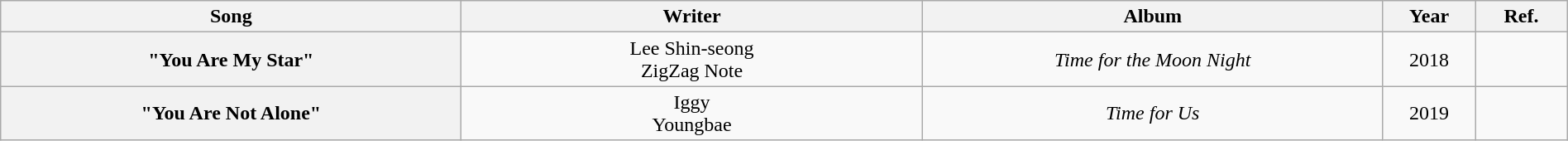<table class="wikitable plainrowheaders" style="text-align:center; width:100%">
<tr>
<th style="width:25%">Song</th>
<th style="width:25%">Writer</th>
<th style="width:25%">Album</th>
<th style="width:5%">Year</th>
<th style="width:5%">Ref.</th>
</tr>
<tr>
<th scope="row">"You Are My Star" </th>
<td>Lee Shin-seong<br>ZigZag Note</td>
<td><em>Time for the Moon Night</em></td>
<td>2018</td>
<td></td>
</tr>
<tr>
<th scope="row">"You Are Not Alone"</th>
<td>Iggy<br>Youngbae</td>
<td><em>Time for Us</em></td>
<td>2019</td>
<td></td>
</tr>
</table>
